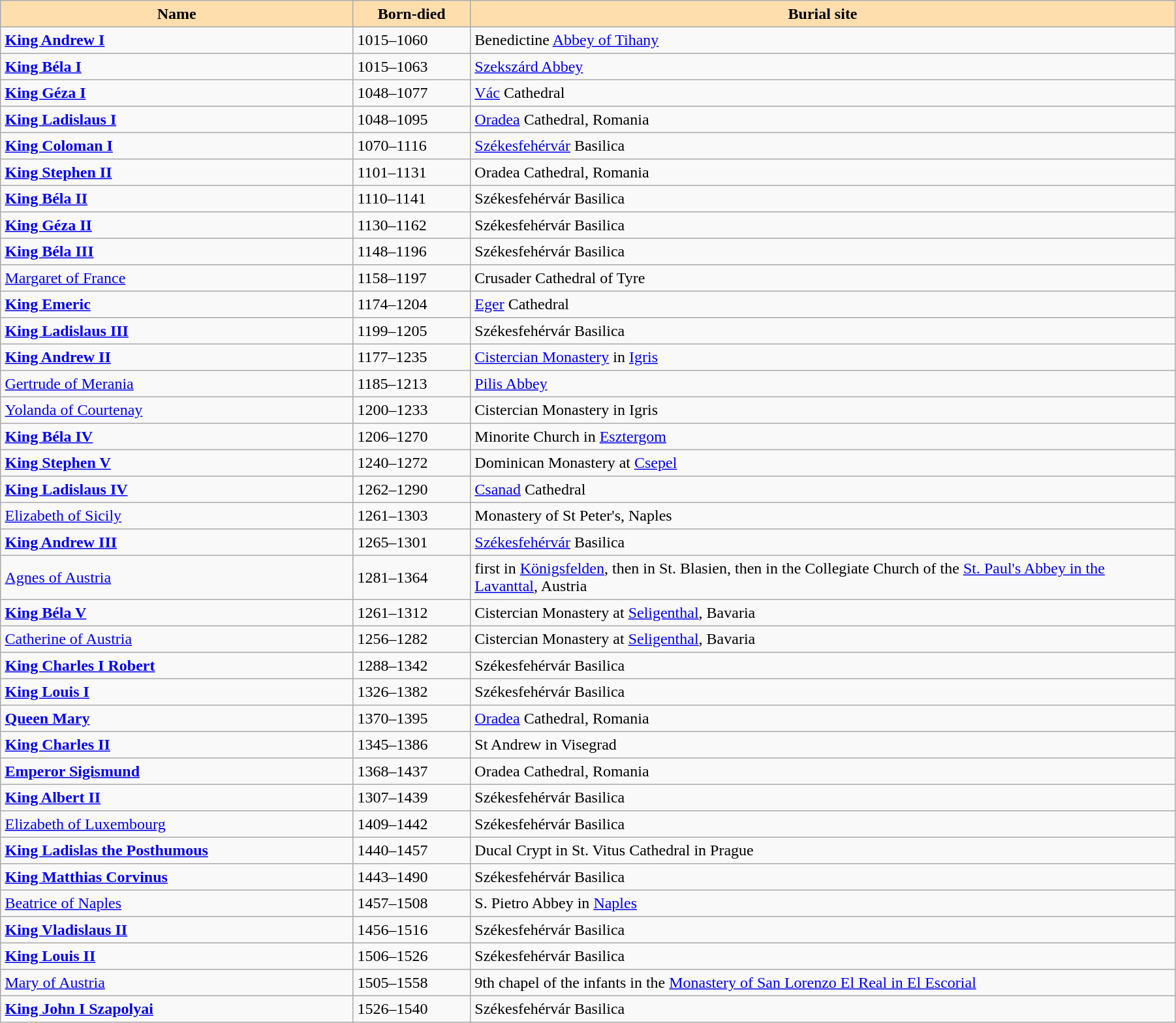<table width = "95%" border = 1 border="1" cellpadding="4" cellspacing="0" style="margin: 0.5em 1em 0.5em 0; background: #f9f9f9; border: 1px #aaa solid; border-collapse: collapse;">
<tr>
<th width="30%" bgcolor="#ffdead">Name</th>
<th width="10%" bgcolor="#ffdead">Born-died</th>
<th width="90%" bgcolor="#ffdead">Burial site</th>
</tr>
<tr>
<td><strong><a href='#'>King Andrew I</a></strong></td>
<td>1015–1060</td>
<td>Benedictine <a href='#'>Abbey of Tihany</a></td>
</tr>
<tr>
<td><strong><a href='#'>King Béla I</a></strong></td>
<td>1015–1063</td>
<td><a href='#'>Szekszárd Abbey</a></td>
</tr>
<tr>
<td><strong><a href='#'>King Géza I</a></strong></td>
<td>1048–1077</td>
<td><a href='#'>Vác</a> Cathedral</td>
</tr>
<tr>
<td><strong><a href='#'>King Ladislaus I</a></strong></td>
<td>1048–1095</td>
<td><a href='#'>Oradea</a> Cathedral, Romania</td>
</tr>
<tr>
<td><strong><a href='#'>King Coloman I</a></strong></td>
<td>1070–1116</td>
<td><a href='#'>Székesfehérvár</a> Basilica</td>
</tr>
<tr>
<td><strong><a href='#'>King Stephen II</a></strong></td>
<td>1101–1131</td>
<td>Oradea Cathedral, Romania</td>
</tr>
<tr>
<td><strong><a href='#'>King Béla II</a></strong></td>
<td>1110–1141</td>
<td>Székesfehérvár Basilica</td>
</tr>
<tr>
<td><strong><a href='#'>King Géza II</a></strong></td>
<td>1130–1162</td>
<td>Székesfehérvár Basilica</td>
</tr>
<tr>
<td><strong><a href='#'>King Béla III</a></strong></td>
<td>1148–1196</td>
<td>Székesfehérvár Basilica</td>
</tr>
<tr>
<td><a href='#'>Margaret of France</a></td>
<td>1158–1197</td>
<td>Crusader Cathedral of Tyre</td>
</tr>
<tr>
<td><strong><a href='#'>King Emeric</a></strong></td>
<td>1174–1204</td>
<td><a href='#'>Eger</a> Cathedral</td>
</tr>
<tr>
<td><strong><a href='#'>King Ladislaus III</a></strong></td>
<td>1199–1205</td>
<td>Székesfehérvár Basilica</td>
</tr>
<tr>
<td><strong><a href='#'>King Andrew II</a></strong></td>
<td>1177–1235</td>
<td><a href='#'>Cistercian Monastery</a> in <a href='#'>Igris</a></td>
</tr>
<tr>
<td><a href='#'>Gertrude of Merania</a></td>
<td>1185–1213</td>
<td><a href='#'>Pilis Abbey</a></td>
</tr>
<tr>
<td><a href='#'>Yolanda of Courtenay</a></td>
<td>1200–1233</td>
<td>Cistercian Monastery in Igris</td>
</tr>
<tr>
<td><strong><a href='#'>King Béla IV</a></strong></td>
<td>1206–1270</td>
<td>Minorite Church in <a href='#'>Esztergom</a></td>
</tr>
<tr>
<td><strong><a href='#'>King Stephen V</a></strong></td>
<td>1240–1272</td>
<td>Dominican Monastery at <a href='#'>Csepel</a></td>
</tr>
<tr>
<td><strong><a href='#'>King Ladislaus IV</a></strong></td>
<td>1262–1290</td>
<td><a href='#'>Csanad</a> Cathedral</td>
</tr>
<tr>
<td><a href='#'>Elizabeth of Sicily</a></td>
<td>1261–1303</td>
<td>Monastery of St Peter's, Naples</td>
</tr>
<tr>
<td><strong><a href='#'>King Andrew III</a></strong></td>
<td>1265–1301</td>
<td><a href='#'>Székesfehérvár</a> Basilica</td>
</tr>
<tr>
<td><a href='#'>Agnes of Austria</a></td>
<td>1281–1364</td>
<td>first in <a href='#'>Königsfelden</a>, then in St. Blasien, then in the Collegiate Church of the <a href='#'>St. Paul's Abbey in the Lavanttal</a>, Austria</td>
</tr>
<tr>
<td><strong><a href='#'>King Béla V</a></strong></td>
<td>1261–1312</td>
<td>Cistercian Monastery at <a href='#'>Seligenthal</a>, Bavaria</td>
</tr>
<tr>
<td><a href='#'>Catherine of Austria</a></td>
<td>1256–1282</td>
<td>Cistercian Monastery at <a href='#'>Seligenthal</a>, Bavaria</td>
</tr>
<tr>
<td><strong><a href='#'>King Charles I Robert</a></strong></td>
<td>1288–1342</td>
<td>Székesfehérvár Basilica</td>
</tr>
<tr>
<td><strong><a href='#'>King Louis I</a></strong></td>
<td>1326–1382</td>
<td>Székesfehérvár Basilica</td>
</tr>
<tr>
<td><strong><a href='#'>Queen Mary</a></strong></td>
<td>1370–1395</td>
<td><a href='#'>Oradea</a> Cathedral, Romania</td>
</tr>
<tr>
<td><strong><a href='#'>King Charles II</a></strong></td>
<td>1345–1386</td>
<td>St Andrew in Visegrad</td>
</tr>
<tr>
<td><strong><a href='#'>Emperor Sigismund</a></strong></td>
<td>1368–1437</td>
<td>Oradea Cathedral, Romania</td>
</tr>
<tr>
<td><strong><a href='#'>King Albert II</a></strong></td>
<td>1307–1439</td>
<td>Székesfehérvár Basilica</td>
</tr>
<tr>
<td><a href='#'>Elizabeth of Luxembourg</a></td>
<td>1409–1442</td>
<td>Székesfehérvár Basilica</td>
</tr>
<tr>
<td><strong><a href='#'>King Ladislas the Posthumous</a></strong></td>
<td>1440–1457</td>
<td>Ducal Crypt in St. Vitus Cathedral in Prague</td>
</tr>
<tr>
<td><strong><a href='#'>King Matthias Corvinus</a></strong></td>
<td>1443–1490</td>
<td>Székesfehérvár Basilica</td>
</tr>
<tr>
<td><a href='#'>Beatrice of Naples</a></td>
<td>1457–1508</td>
<td>S. Pietro Abbey in <a href='#'>Naples</a></td>
</tr>
<tr>
<td><strong><a href='#'>King Vladislaus II</a></strong></td>
<td>1456–1516</td>
<td>Székesfehérvár Basilica</td>
</tr>
<tr>
<td><strong><a href='#'>King Louis II</a></strong></td>
<td>1506–1526</td>
<td>Székesfehérvár Basilica</td>
</tr>
<tr>
<td><a href='#'>Mary of Austria</a></td>
<td>1505–1558</td>
<td>9th chapel of the infants in the <a href='#'>Monastery of San Lorenzo El Real in El Escorial</a></td>
</tr>
<tr>
<td><strong><a href='#'>King John I Szapolyai</a></strong></td>
<td>1526–1540</td>
<td>Székesfehérvár Basilica</td>
</tr>
</table>
